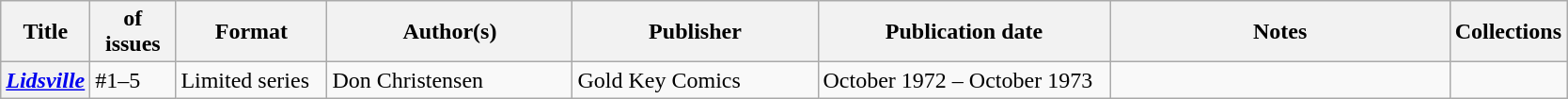<table class="wikitable">
<tr>
<th>Title</th>
<th style="width:40pt"> of issues</th>
<th style="width:75pt">Format</th>
<th style="width:125pt">Author(s)</th>
<th style="width:125pt">Publisher</th>
<th style="width:150pt">Publication date</th>
<th style="width:175pt">Notes</th>
<th>Collections</th>
</tr>
<tr>
<th><em><a href='#'>Lidsville</a></em></th>
<td>#1–5</td>
<td>Limited series</td>
<td>Don Christensen</td>
<td>Gold Key Comics</td>
<td>October 1972 – October 1973</td>
<td></td>
<td></td>
</tr>
</table>
